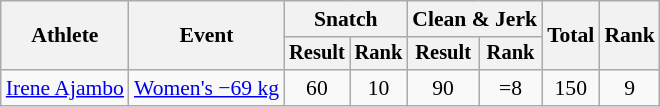<table class="wikitable" style="font-size:90%">
<tr>
<th rowspan="2">Athlete</th>
<th rowspan="2">Event</th>
<th colspan="2">Snatch</th>
<th colspan="2">Clean & Jerk</th>
<th rowspan="2">Total</th>
<th rowspan="2">Rank</th>
</tr>
<tr style="font-size:95%">
<th>Result</th>
<th>Rank</th>
<th>Result</th>
<th>Rank</th>
</tr>
<tr align=center>
<td align=left><a href='#'>Irene Ajambo</a></td>
<td align=left><a href='#'>Women's −69 kg</a></td>
<td>60</td>
<td>10</td>
<td>90</td>
<td>=8</td>
<td>150</td>
<td>9</td>
</tr>
</table>
